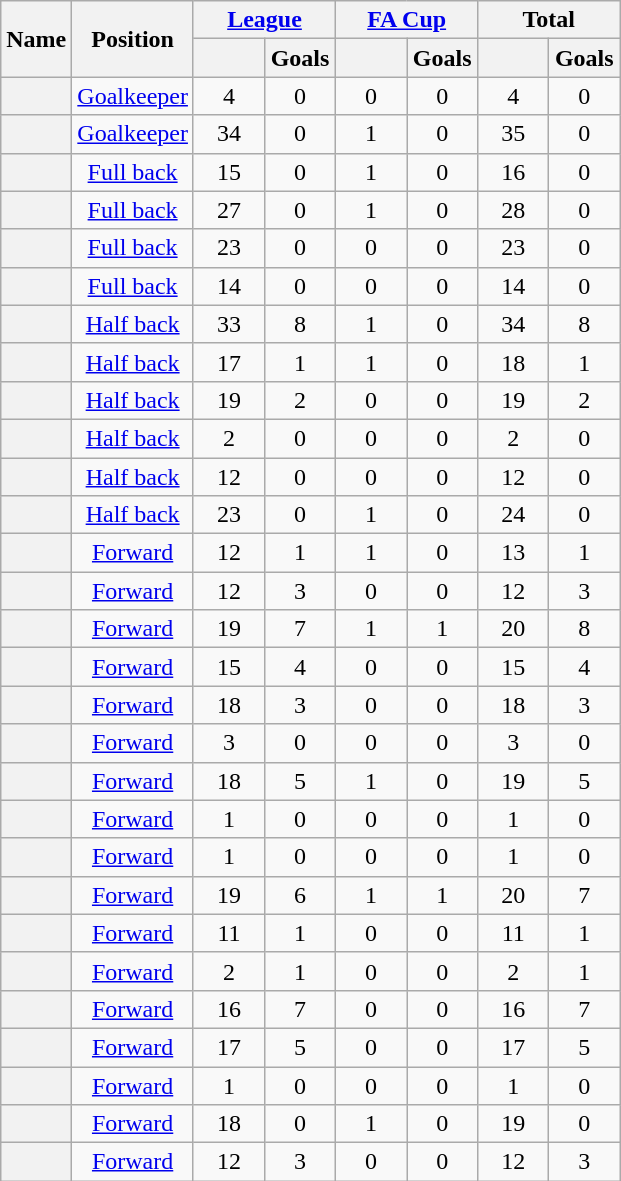<table class="wikitable sortable plainrowheaders" style=text-align:center>
<tr class="unsortable">
<th scope=col rowspan=2>Name</th>
<th scope=col rowspan=2>Position</th>
<th scope=col colspan=2><a href='#'>League</a></th>
<th scope=col colspan=2><a href='#'>FA Cup</a></th>
<th scope=col colspan=2>Total</th>
</tr>
<tr>
<th width=40 scope=col></th>
<th width=40 scope=col>Goals</th>
<th width=40 scope=col></th>
<th width=40 scope=col>Goals</th>
<th width=40 scope=col></th>
<th width=40 scope=col>Goals</th>
</tr>
<tr>
<th scope="row"></th>
<td data-sort-value="1"><a href='#'>Goalkeeper</a></td>
<td>4</td>
<td>0</td>
<td>0</td>
<td>0</td>
<td>4</td>
<td>0</td>
</tr>
<tr>
<th scope="row"></th>
<td data-sort-value="1"><a href='#'>Goalkeeper</a></td>
<td>34</td>
<td>0</td>
<td>1</td>
<td>0</td>
<td>35</td>
<td>0</td>
</tr>
<tr>
<th scope="row"></th>
<td data-sort-value="2"><a href='#'>Full back</a></td>
<td>15</td>
<td>0</td>
<td>1</td>
<td>0</td>
<td>16</td>
<td>0</td>
</tr>
<tr>
<th scope="row"> </th>
<td data-sort-value="2"><a href='#'>Full back</a></td>
<td>27</td>
<td>0</td>
<td>1</td>
<td>0</td>
<td>28</td>
<td>0</td>
</tr>
<tr>
<th scope="row"></th>
<td data-sort-value="2"><a href='#'>Full back</a></td>
<td>23</td>
<td>0</td>
<td>0</td>
<td>0</td>
<td>23</td>
<td>0</td>
</tr>
<tr>
<th scope="row"></th>
<td data-sort-value="2"><a href='#'>Full back</a></td>
<td>14</td>
<td>0</td>
<td>0</td>
<td>0</td>
<td>14</td>
<td>0</td>
</tr>
<tr>
<th scope="row"></th>
<td data-sort-value="3"><a href='#'>Half back</a></td>
<td>33</td>
<td>8</td>
<td>1</td>
<td>0</td>
<td>34</td>
<td>8</td>
</tr>
<tr>
<th scope="row"></th>
<td data-sort-value="3"><a href='#'>Half back</a></td>
<td>17</td>
<td>1</td>
<td>1</td>
<td>0</td>
<td>18</td>
<td>1</td>
</tr>
<tr>
<th scope="row"></th>
<td data-sort-value="3"><a href='#'>Half back</a></td>
<td>19</td>
<td>2</td>
<td>0</td>
<td>0</td>
<td>19</td>
<td>2</td>
</tr>
<tr>
<th scope="row"></th>
<td data-sort-value="3"><a href='#'>Half back</a></td>
<td>2</td>
<td>0</td>
<td>0</td>
<td>0</td>
<td>2</td>
<td>0</td>
</tr>
<tr>
<th scope="row"></th>
<td data-sort-value="3"><a href='#'>Half back</a></td>
<td>12</td>
<td>0</td>
<td>0</td>
<td>0</td>
<td>12</td>
<td>0</td>
</tr>
<tr>
<th scope="row"></th>
<td data-sort-value="3"><a href='#'>Half back</a></td>
<td>23</td>
<td>0</td>
<td>1</td>
<td>0</td>
<td>24</td>
<td>0</td>
</tr>
<tr>
<th scope="row"></th>
<td data-sort-value="4"><a href='#'>Forward</a></td>
<td>12</td>
<td>1</td>
<td>1</td>
<td>0</td>
<td>13</td>
<td>1</td>
</tr>
<tr>
<th scope="row"></th>
<td data-sort-value="4"><a href='#'>Forward</a></td>
<td>12</td>
<td>3</td>
<td>0</td>
<td>0</td>
<td>12</td>
<td>3</td>
</tr>
<tr>
<th scope="row"></th>
<td data-sort-value="4"><a href='#'>Forward</a></td>
<td>19</td>
<td>7</td>
<td>1</td>
<td>1</td>
<td>20</td>
<td>8</td>
</tr>
<tr>
<th scope="row"> </th>
<td data-sort-value="4"><a href='#'>Forward</a></td>
<td>15</td>
<td>4</td>
<td>0</td>
<td>0</td>
<td>15</td>
<td>4</td>
</tr>
<tr>
<th scope="row"></th>
<td data-sort-value="4"><a href='#'>Forward</a></td>
<td>18</td>
<td>3</td>
<td>0</td>
<td>0</td>
<td>18</td>
<td>3</td>
</tr>
<tr>
<th scope="row"></th>
<td data-sort-value="4"><a href='#'>Forward</a></td>
<td>3</td>
<td>0</td>
<td>0</td>
<td>0</td>
<td>3</td>
<td>0</td>
</tr>
<tr>
<th scope="row"></th>
<td data-sort-value="4"><a href='#'>Forward</a></td>
<td>18</td>
<td>5</td>
<td>1</td>
<td>0</td>
<td>19</td>
<td>5</td>
</tr>
<tr>
<th scope="row"></th>
<td data-sort-value="4"><a href='#'>Forward</a></td>
<td>1</td>
<td>0</td>
<td>0</td>
<td>0</td>
<td>1</td>
<td>0</td>
</tr>
<tr>
<th scope="row"></th>
<td data-sort-value="4"><a href='#'>Forward</a></td>
<td>1</td>
<td>0</td>
<td>0</td>
<td>0</td>
<td>1</td>
<td>0</td>
</tr>
<tr>
<th scope="row"></th>
<td data-sort-value="4"><a href='#'>Forward</a></td>
<td>19</td>
<td>6</td>
<td>1</td>
<td>1</td>
<td>20</td>
<td>7</td>
</tr>
<tr>
<th scope="row"></th>
<td data-sort-value="4"><a href='#'>Forward</a></td>
<td>11</td>
<td>1</td>
<td>0</td>
<td>0</td>
<td>11</td>
<td>1</td>
</tr>
<tr>
<th scope="row"></th>
<td data-sort-value="4"><a href='#'>Forward</a></td>
<td>2</td>
<td>1</td>
<td>0</td>
<td>0</td>
<td>2</td>
<td>1</td>
</tr>
<tr>
<th scope="row"></th>
<td data-sort-value="4"><a href='#'>Forward</a></td>
<td>16</td>
<td>7</td>
<td>0</td>
<td>0</td>
<td>16</td>
<td>7</td>
</tr>
<tr>
<th scope="row"></th>
<td data-sort-value="4"><a href='#'>Forward</a></td>
<td>17</td>
<td>5</td>
<td>0</td>
<td>0</td>
<td>17</td>
<td>5</td>
</tr>
<tr>
<th scope="row"></th>
<td data-sort-value="4"><a href='#'>Forward</a></td>
<td>1</td>
<td>0</td>
<td>0</td>
<td>0</td>
<td>1</td>
<td>0</td>
</tr>
<tr>
<th scope="row"></th>
<td data-sort-value="4"><a href='#'>Forward</a></td>
<td>18</td>
<td>0</td>
<td>1</td>
<td>0</td>
<td>19</td>
<td>0</td>
</tr>
<tr>
<th scope="row"> </th>
<td data-sort-value="4"><a href='#'>Forward</a></td>
<td>12</td>
<td>3</td>
<td>0</td>
<td>0</td>
<td>12</td>
<td>3</td>
</tr>
</table>
